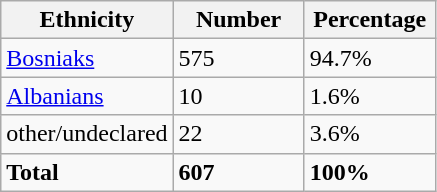<table class="wikitable">
<tr>
<th width="100px">Ethnicity</th>
<th width="80px">Number</th>
<th width="80px">Percentage</th>
</tr>
<tr>
<td><a href='#'>Bosniaks</a></td>
<td>575</td>
<td>94.7%</td>
</tr>
<tr>
<td><a href='#'>Albanians</a></td>
<td>10</td>
<td>1.6%</td>
</tr>
<tr>
<td>other/undeclared</td>
<td>22</td>
<td>3.6%</td>
</tr>
<tr>
<td><strong>Total</strong></td>
<td><strong>607</strong></td>
<td><strong>100%</strong></td>
</tr>
</table>
